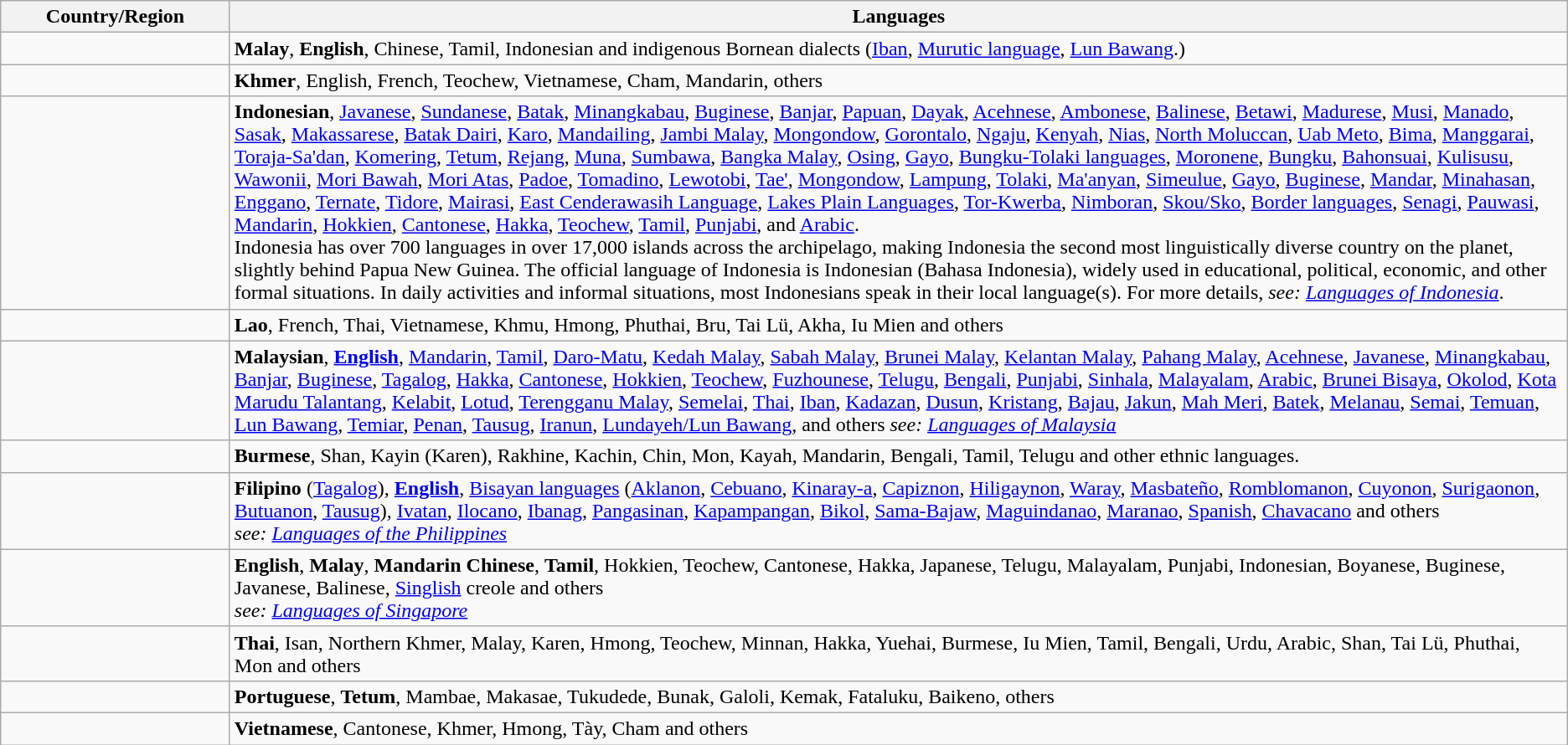<table class="wikitable">
<tr>
<th>Country/Region</th>
<th>Languages</th>
</tr>
<tr>
<td width=175></td>
<td><strong>Malay</strong>, <strong>English</strong>, Chinese, Tamil, Indonesian and indigenous Bornean dialects (<a href='#'>Iban</a>, <a href='#'>Murutic language</a>, <a href='#'>Lun Bawang</a>.)</td>
</tr>
<tr>
<td></td>
<td><strong>Khmer</strong>, English, French, Teochew, Vietnamese, Cham, Mandarin, others</td>
</tr>
<tr>
<td></td>
<td><strong>Indonesian</strong>, <a href='#'>Javanese</a>, <a href='#'>Sundanese</a>, <a href='#'>Batak</a>, <a href='#'>Minangkabau</a>, <a href='#'>Buginese</a>, <a href='#'>Banjar</a>, <a href='#'>Papuan</a>, <a href='#'>Dayak</a>, <a href='#'>Acehnese</a>, <a href='#'>Ambonese</a>, <a href='#'>Balinese</a>, <a href='#'>Betawi</a>, <a href='#'>Madurese</a>, <a href='#'>Musi</a>, <a href='#'>Manado</a>, <a href='#'>Sasak</a>, <a href='#'>Makassarese</a>, <a href='#'>Batak Dairi</a>, <a href='#'>Karo</a>, <a href='#'>Mandailing</a>, <a href='#'>Jambi Malay</a>, <a href='#'>Mongondow</a>, <a href='#'>Gorontalo</a>, <a href='#'>Ngaju</a>, <a href='#'>Kenyah</a>, <a href='#'>Nias</a>, <a href='#'>North Moluccan</a>, <a href='#'>Uab Meto</a>, <a href='#'>Bima</a>, <a href='#'>Manggarai</a>, <a href='#'>Toraja-Sa'dan</a>, <a href='#'>Komering</a>, <a href='#'>Tetum</a>, <a href='#'>Rejang</a>, <a href='#'>Muna</a>, <a href='#'>Sumbawa</a>, <a href='#'>Bangka Malay</a>, <a href='#'>Osing</a>, <a href='#'>Gayo</a>, <a href='#'>Bungku-Tolaki languages</a>, <a href='#'>Moronene</a>, <a href='#'>Bungku</a>, <a href='#'>Bahonsuai</a>, <a href='#'>Kulisusu</a>, <a href='#'>Wawonii</a>, <a href='#'>Mori Bawah</a>, <a href='#'>Mori Atas</a>, <a href='#'>Padoe</a>, <a href='#'>Tomadino</a>, <a href='#'>Lewotobi</a>, <a href='#'>Tae'</a>, <a href='#'>Mongondow</a>, <a href='#'>Lampung</a>, <a href='#'>Tolaki</a>, <a href='#'>Ma'anyan</a>, <a href='#'>Simeulue</a>, <a href='#'>Gayo</a>, <a href='#'>Buginese</a>, <a href='#'>Mandar</a>, <a href='#'>Minahasan</a>, <a href='#'>Enggano</a>, <a href='#'>Ternate</a>, <a href='#'>Tidore</a>, <a href='#'>Mairasi</a>, <a href='#'>East Cenderawasih Language</a>, <a href='#'>Lakes Plain Languages</a>, <a href='#'>Tor-Kwerba</a>, <a href='#'>Nimboran</a>, <a href='#'>Skou/Sko</a>, <a href='#'>Border languages</a>, <a href='#'>Senagi</a>, <a href='#'>Pauwasi</a>, <a href='#'>Mandarin</a>, <a href='#'>Hokkien</a>, <a href='#'>Cantonese</a>, <a href='#'>Hakka</a>, <a href='#'>Teochew</a>, <a href='#'>Tamil</a>, <a href='#'>Punjabi</a>, and <a href='#'>Arabic</a>.<br>Indonesia has over 700 languages in over 17,000 islands across the archipelago, making Indonesia the second most linguistically diverse country on the planet, slightly behind Papua New Guinea. The official language of Indonesia is Indonesian (Bahasa Indonesia), widely used in educational, political, economic, and other formal situations. In daily activities and informal situations, most Indonesians speak in their local language(s). For more details, <em>see: <a href='#'>Languages of Indonesia</a></em>.</td>
</tr>
<tr>
<td></td>
<td><strong>Lao</strong>, French, Thai, Vietnamese, Khmu, Hmong, Phuthai, Bru, Tai Lü, Akha, Iu Mien and others</td>
</tr>
<tr>
<td></td>
<td><strong>Malaysian</strong>, <a href='#'><strong>English</strong></a>, <a href='#'>Mandarin</a>, <a href='#'>Tamil</a>, <a href='#'>Daro-Matu</a>, <a href='#'>Kedah Malay</a>, <a href='#'>Sabah Malay</a>, <a href='#'>Brunei Malay</a>, <a href='#'>Kelantan Malay</a>, <a href='#'>Pahang Malay</a>, <a href='#'>Acehnese</a>, <a href='#'>Javanese</a>, <a href='#'>Minangkabau</a>, <a href='#'>Banjar</a>, <a href='#'>Buginese</a>, <a href='#'>Tagalog</a>, <a href='#'>Hakka</a>, <a href='#'>Cantonese</a>, <a href='#'>Hokkien</a>, <a href='#'>Teochew</a>, <a href='#'>Fuzhounese</a>, <a href='#'>Telugu</a>, <a href='#'>Bengali</a>, <a href='#'>Punjabi</a>, <a href='#'>Sinhala</a>, <a href='#'>Malayalam</a>, <a href='#'>Arabic</a>, <a href='#'>Brunei Bisaya</a>, <a href='#'>Okolod</a>, <a href='#'>Kota Marudu Talantang</a>, <a href='#'>Kelabit</a>, <a href='#'>Lotud</a>, <a href='#'>Terengganu Malay</a>, <a href='#'>Semelai</a>, <a href='#'>Thai</a>, <a href='#'>Iban</a>, <a href='#'>Kadazan</a>, <a href='#'>Dusun</a>, <a href='#'>Kristang</a>, <a href='#'>Bajau</a>, <a href='#'>Jakun</a>, <a href='#'>Mah Meri</a>, <a href='#'>Batek</a>, <a href='#'>Melanau</a>, <a href='#'>Semai</a>, <a href='#'>Temuan</a>, <a href='#'>Lun Bawang</a>, <a href='#'>Temiar</a>, <a href='#'>Penan</a>, <a href='#'>Tausug</a>, <a href='#'>Iranun</a>, <a href='#'>Lundayeh/Lun Bawang</a>, and others <em>see: <a href='#'>Languages of Malaysia</a></em></td>
</tr>
<tr>
<td></td>
<td><strong>Burmese</strong>, Shan, Kayin (Karen), Rakhine, Kachin, Chin, Mon, Kayah, Mandarin, Bengali, Tamil, Telugu and other ethnic languages.</td>
</tr>
<tr>
<td></td>
<td><strong>Filipino</strong> (<a href='#'>Tagalog</a>), <a href='#'><strong>English</strong></a>, <a href='#'>Bisayan languages</a> (<a href='#'>Aklanon</a>, <a href='#'>Cebuano</a>, <a href='#'>Kinaray-a</a>, <a href='#'>Capiznon</a>, <a href='#'>Hiligaynon</a>, <a href='#'>Waray</a>, <a href='#'>Masbateño</a>, <a href='#'>Romblomanon</a>, <a href='#'>Cuyonon</a>, <a href='#'>Surigaonon</a>, <a href='#'>Butuanon</a>, <a href='#'>Tausug</a>), <a href='#'>Ivatan</a>, <a href='#'>Ilocano</a>, <a href='#'>Ibanag</a>, <a href='#'>Pangasinan</a>, <a href='#'>Kapampangan</a>, <a href='#'>Bikol</a>, <a href='#'>Sama-Bajaw</a>, <a href='#'>Maguindanao</a>, <a href='#'>Maranao</a>, <a href='#'>Spanish</a>, <a href='#'>Chavacano</a> and others<br><em>see: <a href='#'>Languages of the Philippines</a></em></td>
</tr>
<tr>
<td></td>
<td><strong>English</strong>, <strong>Malay</strong>, <strong>Mandarin Chinese</strong>, <strong>Tamil</strong>, Hokkien, Teochew, Cantonese, Hakka, Japanese, Telugu, Malayalam, Punjabi, Indonesian, Boyanese, Buginese, Javanese, Balinese, <a href='#'>Singlish</a> creole and others<br><em>see: <a href='#'>Languages of Singapore</a></em></td>
</tr>
<tr>
<td></td>
<td><strong>Thai</strong>, Isan, Northern Khmer, Malay, Karen, Hmong, Teochew, Minnan, Hakka, Yuehai, Burmese, Iu Mien, Tamil, Bengali, Urdu, Arabic, Shan, Tai Lü, Phuthai, Mon and others</td>
</tr>
<tr>
<td></td>
<td><strong>Portuguese</strong>, <strong>Tetum</strong>, Mambae, Makasae, Tukudede, Bunak, Galoli, Kemak, Fataluku, Baikeno, others</td>
</tr>
<tr>
<td></td>
<td><strong>Vietnamese</strong>, Cantonese, Khmer, Hmong, Tày, Cham and others</td>
</tr>
</table>
